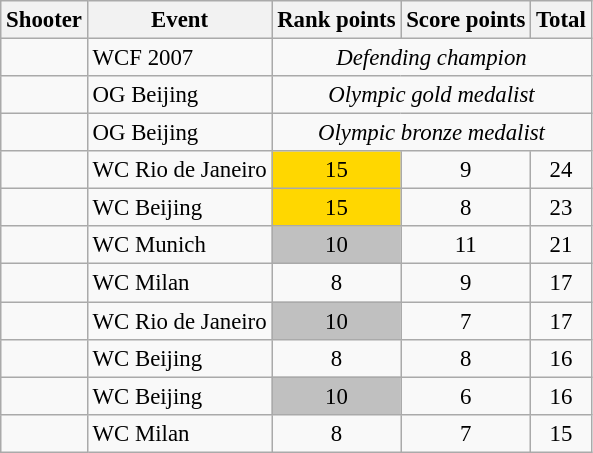<table class="wikitable" style="font-size: 95%">
<tr>
<th>Shooter</th>
<th>Event</th>
<th>Rank points</th>
<th>Score points</th>
<th>Total</th>
</tr>
<tr>
<td></td>
<td>WCF 2007</td>
<td colspan=3 style="text-align: center"><em>Defending champion</em></td>
</tr>
<tr>
<td></td>
<td>OG Beijing</td>
<td colspan=3 style="text-align: center"><em>Olympic gold medalist</em></td>
</tr>
<tr>
<td></td>
<td>OG Beijing</td>
<td colspan=3 style="text-align: center"><em>Olympic bronze medalist</em></td>
</tr>
<tr>
<td></td>
<td>WC Rio de Janeiro</td>
<td style="text-align: center; background: gold">15</td>
<td style="text-align: center">9</td>
<td style="text-align: center">24</td>
</tr>
<tr>
<td></td>
<td>WC Beijing</td>
<td style="text-align: center; background: gold">15</td>
<td style="text-align: center">8</td>
<td style="text-align: center">23</td>
</tr>
<tr>
<td></td>
<td>WC Munich</td>
<td style="text-align: center; background: silver">10</td>
<td style="text-align: center">11</td>
<td style="text-align: center">21</td>
</tr>
<tr>
<td></td>
<td>WC Milan</td>
<td style="text-align: center; background: bronze">8</td>
<td style="text-align: center">9</td>
<td style="text-align: center">17</td>
</tr>
<tr>
<td></td>
<td>WC Rio de Janeiro</td>
<td style="text-align: center; background: silver">10</td>
<td style="text-align: center">7</td>
<td style="text-align: center">17</td>
</tr>
<tr>
<td></td>
<td>WC Beijing</td>
<td style="text-align: center; background: bronze">8</td>
<td style="text-align: center">8</td>
<td style="text-align: center">16</td>
</tr>
<tr>
<td></td>
<td>WC Beijing</td>
<td style="text-align: center; background: silver">10</td>
<td style="text-align: center">6</td>
<td style="text-align: center">16</td>
</tr>
<tr>
<td></td>
<td>WC Milan</td>
<td style="text-align: center; background: bronze">8</td>
<td style="text-align: center">7</td>
<td style="text-align: center">15</td>
</tr>
</table>
